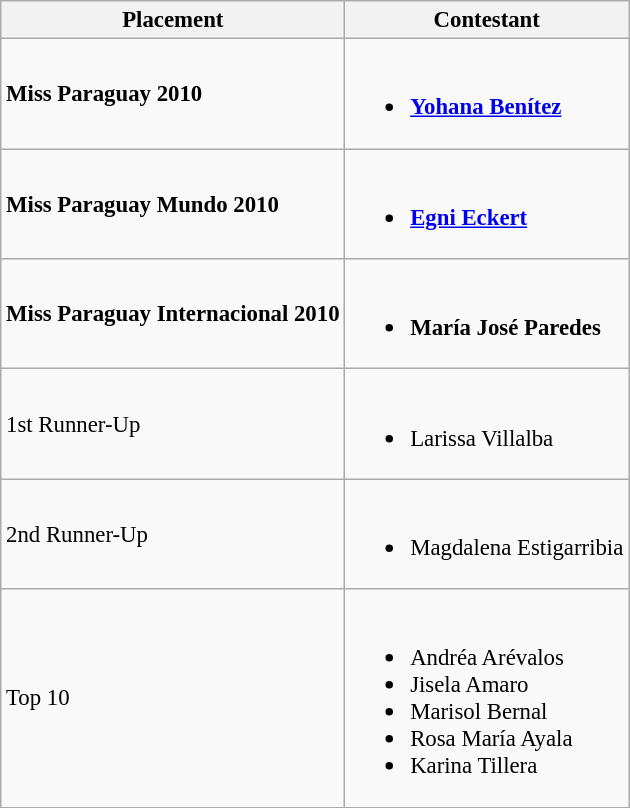<table class="wikitable sortable" style="font-size: 95%;">
<tr>
<th>Placement</th>
<th>Contestant</th>
</tr>
<tr>
<td><strong>Miss Paraguay 2010</strong></td>
<td><br><ul><li><strong><a href='#'>Yohana Benítez</a></strong></li></ul></td>
</tr>
<tr>
<td><strong>Miss Paraguay Mundo 2010</strong></td>
<td><br><ul><li><strong><a href='#'>Egni Eckert</a></strong></li></ul></td>
</tr>
<tr>
<td><strong>Miss Paraguay Internacional 2010</strong></td>
<td><br><ul><li><strong>María José Paredes</strong></li></ul></td>
</tr>
<tr>
<td>1st Runner-Up</td>
<td><br><ul><li>Larissa Villalba</li></ul></td>
</tr>
<tr>
<td>2nd Runner-Up</td>
<td><br><ul><li>Magdalena Estigarribia</li></ul></td>
</tr>
<tr>
<td>Top 10</td>
<td><br><ul><li>Andréa Arévalos</li><li>Jisela Amaro</li><li>Marisol Bernal</li><li>Rosa María Ayala</li><li>Karina Tillera</li></ul></td>
</tr>
</table>
